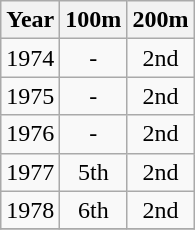<table class=wikitable>
<tr>
<th>Year</th>
<th>100m</th>
<th>200m</th>
</tr>
<tr>
<td>1974</td>
<td align="center">-</td>
<td align="center">2nd</td>
</tr>
<tr>
<td>1975</td>
<td align="center">-</td>
<td align="center">2nd</td>
</tr>
<tr>
<td>1976</td>
<td align="center">-</td>
<td align="center">2nd</td>
</tr>
<tr>
<td>1977</td>
<td align="center">5th</td>
<td align="center">2nd</td>
</tr>
<tr>
<td>1978</td>
<td align="center">6th</td>
<td align="center">2nd</td>
</tr>
<tr>
</tr>
</table>
